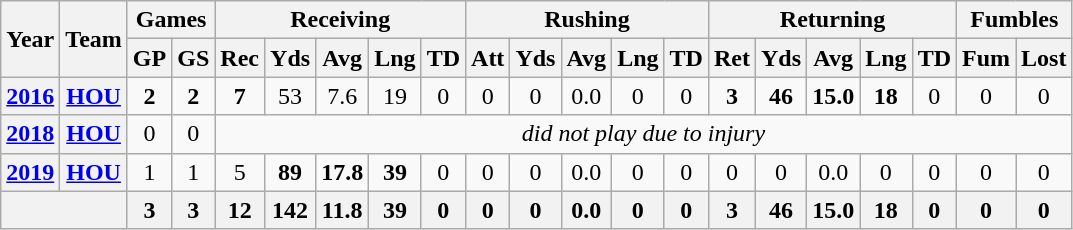<table class="wikitable" style="text-align:center">
<tr>
<th rowspan="2">Year</th>
<th rowspan="2">Team</th>
<th colspan="2">Games</th>
<th colspan="5">Receiving</th>
<th colspan="5">Rushing</th>
<th colspan="5">Returning</th>
<th colspan="2">Fumbles</th>
</tr>
<tr>
<th>GP</th>
<th>GS</th>
<th>Rec</th>
<th>Yds</th>
<th>Avg</th>
<th>Lng</th>
<th>TD</th>
<th>Att</th>
<th>Yds</th>
<th>Avg</th>
<th>Lng</th>
<th>TD</th>
<th>Ret</th>
<th>Yds</th>
<th>Avg</th>
<th>Lng</th>
<th>TD</th>
<th>Fum</th>
<th>Lost</th>
</tr>
<tr>
<th><a href='#'>2016</a></th>
<th><a href='#'>HOU</a></th>
<td><strong>2</strong></td>
<td><strong>2</strong></td>
<td><strong>7</strong></td>
<td>53</td>
<td>7.6</td>
<td>19</td>
<td>0</td>
<td>0</td>
<td>0</td>
<td>0.0</td>
<td>0</td>
<td>0</td>
<td><strong>3</strong></td>
<td><strong>46</strong></td>
<td><strong>15.0</strong></td>
<td><strong>18</strong></td>
<td>0</td>
<td>0</td>
<td>0</td>
</tr>
<tr>
<th><a href='#'>2018</a></th>
<th><a href='#'>HOU</a></th>
<td>0</td>
<td>0</td>
<td colspan="17"><em>did not play due to injury</em></td>
</tr>
<tr>
<th><a href='#'>2019</a></th>
<th><a href='#'>HOU</a></th>
<td>1</td>
<td>1</td>
<td>5</td>
<td><strong>89</strong></td>
<td><strong>17.8</strong></td>
<td><strong>39</strong></td>
<td>0</td>
<td>0</td>
<td>0</td>
<td>0.0</td>
<td>0</td>
<td>0</td>
<td>0</td>
<td>0</td>
<td>0.0</td>
<td>0</td>
<td>0</td>
<td>0</td>
<td>0</td>
</tr>
<tr>
<th colspan="2"></th>
<th>3</th>
<th>3</th>
<th>12</th>
<th>142</th>
<th>11.8</th>
<th>39</th>
<th>0</th>
<th>0</th>
<th>0</th>
<th>0.0</th>
<th>0</th>
<th>0</th>
<th>3</th>
<th>46</th>
<th>15.0</th>
<th>18</th>
<th>0</th>
<th>0</th>
<th>0</th>
</tr>
</table>
